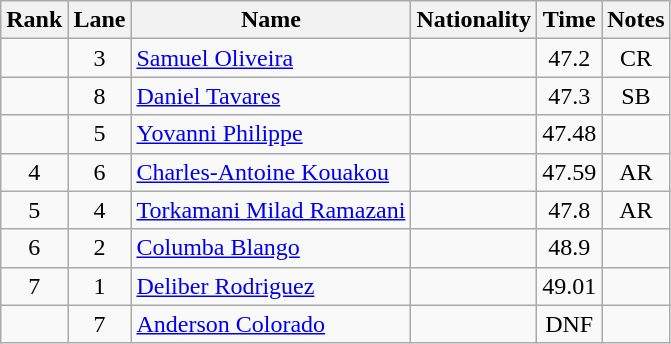<table class='wikitable sortable'  style='text-align:center'>
<tr>
<th>Rank</th>
<th>Lane</th>
<th>Name</th>
<th>Nationality</th>
<th>Time</th>
<th>Notes</th>
</tr>
<tr>
<td></td>
<td>3</td>
<td align=left><a href='#'>Samuel  Oliveira</a></td>
<td align=left></td>
<td>47.2</td>
<td>CR</td>
</tr>
<tr>
<td></td>
<td>8</td>
<td align=left><a href='#'>Daniel Tavares</a></td>
<td align=left></td>
<td>47.3</td>
<td>SB</td>
</tr>
<tr>
<td></td>
<td>5</td>
<td align=left><a href='#'>Yovanni Philippe</a></td>
<td align=left></td>
<td>47.48</td>
<td></td>
</tr>
<tr>
<td>4</td>
<td>6</td>
<td align=left><a href='#'>Charles-Antoine  Kouakou</a></td>
<td align=left></td>
<td>47.59</td>
<td>AR</td>
</tr>
<tr>
<td>5</td>
<td>4</td>
<td align=left><a href='#'>Torkamani Milad  Ramazani</a></td>
<td align=left></td>
<td>47.8</td>
<td>AR</td>
</tr>
<tr>
<td>6</td>
<td>2</td>
<td align=left><a href='#'>Columba Blango</a></td>
<td align=left></td>
<td>48.9</td>
<td></td>
</tr>
<tr>
<td>7</td>
<td>1</td>
<td align=left><a href='#'>Deliber  Rodriguez</a></td>
<td align=left></td>
<td>49.01</td>
<td></td>
</tr>
<tr>
<td></td>
<td>7</td>
<td align=left><a href='#'>Anderson Colorado</a></td>
<td align=left></td>
<td>DNF</td>
<td></td>
</tr>
</table>
